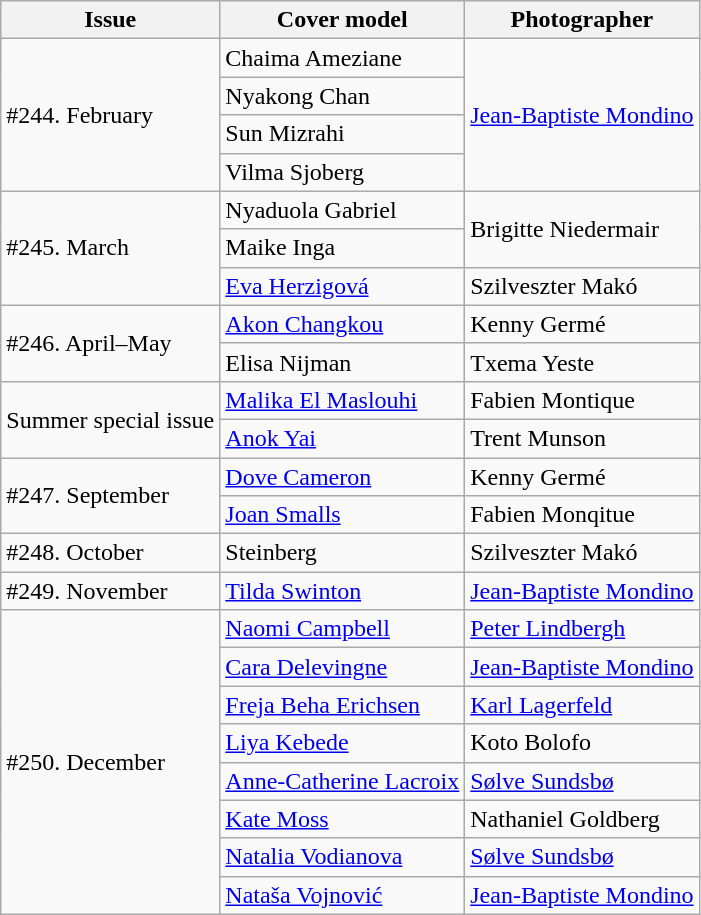<table class="sortable wikitable">
<tr>
<th>Issue</th>
<th>Cover model</th>
<th>Photographer</th>
</tr>
<tr>
<td rowspan="4">#244. February</td>
<td>Chaima Ameziane</td>
<td rowspan="4"><a href='#'>Jean-Baptiste Mondino</a></td>
</tr>
<tr>
<td>Nyakong Chan</td>
</tr>
<tr>
<td>Sun Mizrahi</td>
</tr>
<tr>
<td>Vilma Sjoberg</td>
</tr>
<tr>
<td rowspan="3">#245. March</td>
<td>Nyaduola Gabriel</td>
<td rowspan="2">Brigitte Niedermair</td>
</tr>
<tr>
<td>Maike Inga</td>
</tr>
<tr>
<td><a href='#'>Eva Herzigová</a></td>
<td>Szilveszter Makó</td>
</tr>
<tr>
<td rowspan="2">#246. April–May</td>
<td><a href='#'>Akon Changkou</a></td>
<td>Kenny Germé</td>
</tr>
<tr>
<td>Elisa Nijman</td>
<td>Txema Yeste</td>
</tr>
<tr>
<td rowspan="2">Summer special issue</td>
<td><a href='#'>Malika El Maslouhi</a></td>
<td>Fabien Montique</td>
</tr>
<tr>
<td><a href='#'>Anok Yai</a></td>
<td>Trent Munson</td>
</tr>
<tr>
<td rowspan="2">#247. September</td>
<td><a href='#'>Dove Cameron</a></td>
<td>Kenny Germé</td>
</tr>
<tr>
<td><a href='#'>Joan Smalls</a></td>
<td>Fabien Monqitue</td>
</tr>
<tr>
<td>#248. October</td>
<td>Steinberg</td>
<td>Szilveszter Makó</td>
</tr>
<tr>
<td>#249. November</td>
<td><a href='#'>Tilda Swinton</a></td>
<td><a href='#'>Jean-Baptiste Mondino</a></td>
</tr>
<tr>
<td rowspan="8">#250. December</td>
<td><a href='#'>Naomi Campbell</a></td>
<td><a href='#'>Peter Lindbergh</a></td>
</tr>
<tr>
<td><a href='#'>Cara Delevingne</a></td>
<td><a href='#'>Jean-Baptiste Mondino</a></td>
</tr>
<tr>
<td><a href='#'>Freja Beha Erichsen</a></td>
<td><a href='#'>Karl Lagerfeld</a></td>
</tr>
<tr>
<td><a href='#'>Liya Kebede</a></td>
<td>Koto Bolofo</td>
</tr>
<tr>
<td><a href='#'>Anne-Catherine Lacroix</a></td>
<td><a href='#'>Sølve Sundsbø</a></td>
</tr>
<tr>
<td><a href='#'>Kate Moss</a></td>
<td>Nathaniel Goldberg</td>
</tr>
<tr>
<td><a href='#'>Natalia Vodianova</a></td>
<td><a href='#'>Sølve Sundsbø</a></td>
</tr>
<tr>
<td><a href='#'>Nataša Vojnović</a></td>
<td><a href='#'>Jean-Baptiste Mondino</a></td>
</tr>
</table>
